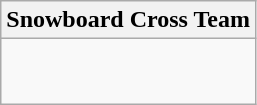<table class="wikitable">
<tr>
<th>Snowboard Cross Team</th>
</tr>
<tr>
<td valign="top"><br><br></td>
</tr>
</table>
